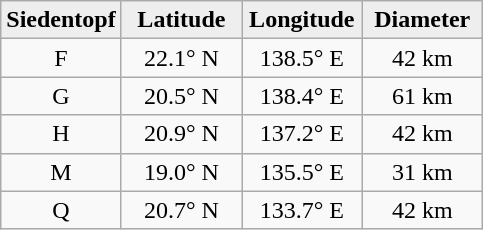<table class="wikitable">
<tr>
<th width="25%" style="background:#eeeeee;">Siedentopf</th>
<th width="25%" style="background:#eeeeee;">Latitude</th>
<th width="25%" style="background:#eeeeee;">Longitude</th>
<th width="25%" style="background:#eeeeee;">Diameter</th>
</tr>
<tr>
<td align="center">F</td>
<td align="center">22.1° N</td>
<td align="center">138.5° E</td>
<td align="center">42 km</td>
</tr>
<tr>
<td align="center">G</td>
<td align="center">20.5° N</td>
<td align="center">138.4° E</td>
<td align="center">61 km</td>
</tr>
<tr>
<td align="center">H</td>
<td align="center">20.9° N</td>
<td align="center">137.2° E</td>
<td align="center">42 km</td>
</tr>
<tr>
<td align="center">M</td>
<td align="center">19.0° N</td>
<td align="center">135.5° E</td>
<td align="center">31 km</td>
</tr>
<tr>
<td align="center">Q</td>
<td align="center">20.7° N</td>
<td align="center">133.7° E</td>
<td align="center">42 km</td>
</tr>
</table>
